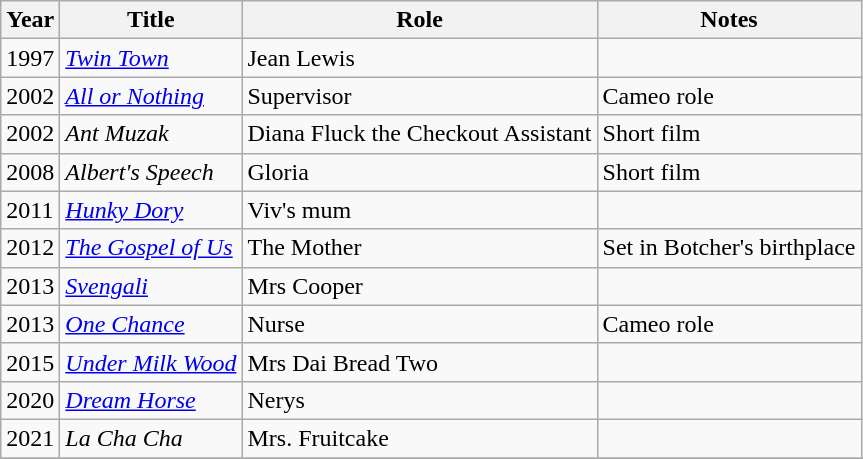<table class="wikitable sortable">
<tr>
<th>Year</th>
<th>Title</th>
<th>Role</th>
<th>Notes</th>
</tr>
<tr>
<td>1997</td>
<td><em><a href='#'>Twin Town</a></em></td>
<td>Jean Lewis</td>
<td></td>
</tr>
<tr>
<td>2002</td>
<td><em><a href='#'>All or Nothing</a></em></td>
<td>Supervisor</td>
<td>Cameo role</td>
</tr>
<tr>
<td>2002</td>
<td><em>Ant Muzak</em></td>
<td>Diana Fluck the Checkout Assistant</td>
<td>Short film</td>
</tr>
<tr>
<td>2008</td>
<td><em>Albert's Speech</em></td>
<td>Gloria</td>
<td>Short film</td>
</tr>
<tr>
<td>2011</td>
<td><em><a href='#'>Hunky Dory</a></em></td>
<td>Viv's mum</td>
<td></td>
</tr>
<tr>
<td>2012</td>
<td><em><a href='#'>The Gospel of Us</a></em></td>
<td>The Mother</td>
<td>Set in Botcher's birthplace</td>
</tr>
<tr>
<td>2013</td>
<td><em><a href='#'>Svengali</a></em></td>
<td>Mrs Cooper</td>
<td></td>
</tr>
<tr>
<td>2013</td>
<td><em><a href='#'>One Chance</a></em></td>
<td>Nurse</td>
<td>Cameo role</td>
</tr>
<tr>
<td>2015</td>
<td><em><a href='#'>Under Milk Wood</a></em></td>
<td>Mrs Dai Bread Two</td>
<td></td>
</tr>
<tr>
<td>2020</td>
<td><em><a href='#'>Dream Horse</a></em></td>
<td>Nerys</td>
<td Syndicate member></td>
</tr>
<tr>
<td>2021</td>
<td><em>La Cha Cha</em></td>
<td>Mrs. Fruitcake</td>
<td></td>
</tr>
<tr>
</tr>
</table>
